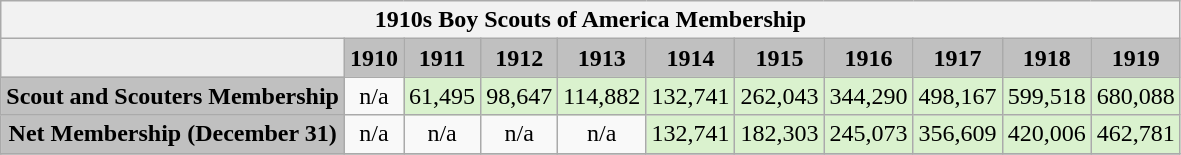<table class="wikitable" width="auto" style="text-align: center">
<tr>
<th colspan="11">1910s Boy Scouts of America Membership</th>
</tr>
<tr>
<td style="background: #efefef;"></td>
<td style="background: silver"><strong>1910</strong></td>
<td style="background: silver"><strong>1911</strong></td>
<td style="background: silver"><strong>1912</strong></td>
<td style="background: silver"><strong>1913</strong></td>
<td style="background: silver"><strong>1914</strong></td>
<td style="background: silver"><strong>1915</strong></td>
<td style="background: silver"><strong>1916</strong></td>
<td style="background: silver"><strong>1917</strong></td>
<td style="background: silver"><strong>1918</strong></td>
<td style="background: silver"><strong>1919</strong></td>
</tr>
<tr>
<td style="background: silver"><strong>Scout and Scouters Membership</strong></td>
<td style="text-align:center;">n/a</td>
<td style="background: #DAF2CE">61,495</td>
<td style="background: #DAF2CE">98,647</td>
<td style="background: #DAF2CE">114,882</td>
<td style="background: #DAF2CE">132,741</td>
<td style="background: #DAF2CE">262,043</td>
<td style="background: #DAF2CE">344,290</td>
<td style="background: #DAF2CE">498,167</td>
<td style="background: #DAF2CE">599,518</td>
<td style="background: #DAF2CE">680,088</td>
</tr>
<tr>
<td style="background: silver"><strong>Net Membership (December 31)</strong></td>
<td style="text-align:center;">n/a</td>
<td style="text-align:center;">n/a</td>
<td style="text-align:center;">n/a</td>
<td style="text-align:center;">n/a</td>
<td style="background: #DAF2CE">132,741</td>
<td style="background: #DAF2CE">182,303</td>
<td style="background: #DAF2CE">245,073</td>
<td style="background: #DAF2CE">356,609</td>
<td style="background: #DAF2CE">420,006</td>
<td style="background: #DAF2CE">462,781</td>
</tr>
<tr>
</tr>
</table>
